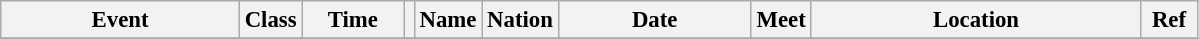<table class="wikitable" style="font-size: 95%;">
<tr>
<th style="width:10em">Event</th>
<th>Class</th>
<th style="width:4em">Time</th>
<th class="unsortable"></th>
<th>Name</th>
<th>Nation</th>
<th style="width:8em">Date</th>
<th>Meet</th>
<th style="width:14em">Location</th>
<th style="width:2em">Ref</th>
</tr>
<tr>
</tr>
</table>
